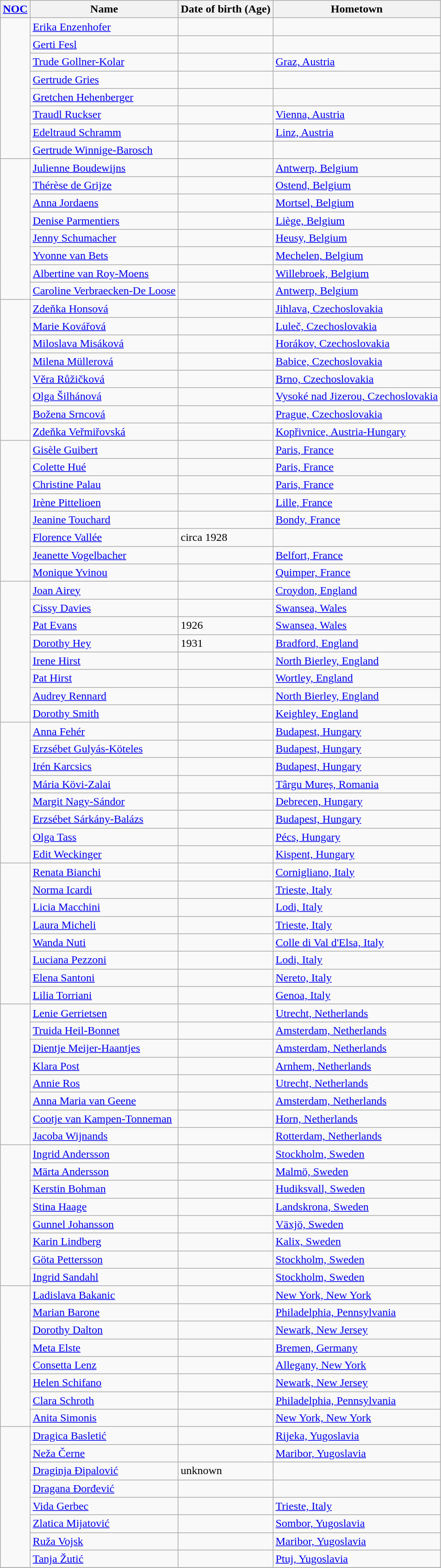<table class="wikitable sortable">
<tr>
<th><a href='#'>NOC</a></th>
<th>Name</th>
<th>Date of birth (Age)</th>
<th>Hometown</th>
</tr>
<tr>
<td rowspan="8"></td>
<td><a href='#'>Erika Enzenhofer</a></td>
<td></td>
<td></td>
</tr>
<tr>
<td><a href='#'>Gerti Fesl</a></td>
<td></td>
<td></td>
</tr>
<tr>
<td><a href='#'>Trude Gollner-Kolar</a></td>
<td></td>
<td><a href='#'>Graz, Austria</a></td>
</tr>
<tr>
<td><a href='#'>Gertrude Gries</a></td>
<td></td>
<td></td>
</tr>
<tr>
<td><a href='#'>Gretchen Hehenberger</a></td>
<td></td>
<td></td>
</tr>
<tr>
<td><a href='#'>Traudl Ruckser</a></td>
<td></td>
<td><a href='#'>Vienna, Austria</a></td>
</tr>
<tr>
<td><a href='#'>Edeltraud Schramm</a></td>
<td></td>
<td><a href='#'>Linz, Austria</a></td>
</tr>
<tr>
<td><a href='#'>Gertrude Winnige-Barosch</a></td>
<td></td>
<td></td>
</tr>
<tr>
<td rowspan="8"></td>
<td><a href='#'>Julienne Boudewijns</a></td>
<td></td>
<td><a href='#'>Antwerp, Belgium</a></td>
</tr>
<tr>
<td><a href='#'>Thérèse de Grijze</a></td>
<td></td>
<td><a href='#'>Ostend, Belgium</a></td>
</tr>
<tr>
<td><a href='#'>Anna Jordaens</a></td>
<td></td>
<td><a href='#'>Mortsel, Belgium</a></td>
</tr>
<tr>
<td><a href='#'>Denise Parmentiers</a></td>
<td></td>
<td><a href='#'>Liège, Belgium</a></td>
</tr>
<tr>
<td><a href='#'>Jenny Schumacher</a></td>
<td></td>
<td><a href='#'>Heusy, Belgium</a></td>
</tr>
<tr>
<td><a href='#'>Yvonne van Bets</a></td>
<td></td>
<td><a href='#'>Mechelen, Belgium</a></td>
</tr>
<tr>
<td><a href='#'>Albertine van Roy-Moens</a></td>
<td></td>
<td><a href='#'>Willebroek, Belgium</a></td>
</tr>
<tr>
<td><a href='#'>Caroline Verbraecken-De Loose</a></td>
<td></td>
<td><a href='#'>Antwerp, Belgium</a></td>
</tr>
<tr>
<td rowspan="8"></td>
<td><a href='#'>Zdeňka Honsová</a></td>
<td></td>
<td><a href='#'>Jihlava, Czechoslovakia</a></td>
</tr>
<tr>
<td><a href='#'>Marie Kovářová</a></td>
<td></td>
<td><a href='#'>Luleč, Czechoslovakia</a></td>
</tr>
<tr>
<td><a href='#'>Miloslava Misáková</a></td>
<td></td>
<td><a href='#'>Horákov, Czechoslovakia</a></td>
</tr>
<tr>
<td><a href='#'>Milena Müllerová</a></td>
<td></td>
<td><a href='#'>Babice, Czechoslovakia</a></td>
</tr>
<tr>
<td><a href='#'>Věra Růžičková</a></td>
<td></td>
<td><a href='#'>Brno, Czechoslovakia</a></td>
</tr>
<tr>
<td><a href='#'>Olga Šilhánová</a></td>
<td></td>
<td><a href='#'>Vysoké nad Jizerou, Czechoslovakia</a></td>
</tr>
<tr>
<td><a href='#'>Božena Srncová</a></td>
<td></td>
<td><a href='#'>Prague, Czechoslovakia</a></td>
</tr>
<tr>
<td><a href='#'>Zdeňka Veřmiřovská</a></td>
<td></td>
<td><a href='#'>Kopřivnice, Austria-Hungary</a></td>
</tr>
<tr>
<td rowspan="8"></td>
<td><a href='#'>Gisèle Guibert</a></td>
<td></td>
<td><a href='#'>Paris, France</a></td>
</tr>
<tr>
<td><a href='#'>Colette Hué</a></td>
<td></td>
<td><a href='#'>Paris, France</a></td>
</tr>
<tr>
<td><a href='#'>Christine Palau</a></td>
<td></td>
<td><a href='#'>Paris, France</a></td>
</tr>
<tr>
<td><a href='#'>Irène Pittelioen</a></td>
<td></td>
<td><a href='#'>Lille, France</a></td>
</tr>
<tr>
<td><a href='#'>Jeanine Touchard</a></td>
<td></td>
<td><a href='#'>Bondy, France</a></td>
</tr>
<tr>
<td><a href='#'>Florence Vallée</a></td>
<td>circa 1928</td>
<td></td>
</tr>
<tr>
<td><a href='#'>Jeanette Vogelbacher</a></td>
<td></td>
<td><a href='#'>Belfort, France</a></td>
</tr>
<tr>
<td><a href='#'>Monique Yvinou</a></td>
<td></td>
<td><a href='#'>Quimper, France</a></td>
</tr>
<tr>
<td rowspan="8"></td>
<td><a href='#'>Joan Airey</a></td>
<td></td>
<td><a href='#'>Croydon, England</a></td>
</tr>
<tr>
<td><a href='#'>Cissy Davies</a></td>
<td></td>
<td><a href='#'>Swansea, Wales</a></td>
</tr>
<tr>
<td><a href='#'>Pat Evans</a></td>
<td>1926</td>
<td><a href='#'>Swansea, Wales</a></td>
</tr>
<tr>
<td><a href='#'>Dorothy Hey</a></td>
<td>1931</td>
<td><a href='#'>Bradford, England</a></td>
</tr>
<tr>
<td><a href='#'>Irene Hirst</a></td>
<td></td>
<td><a href='#'>North Bierley, England</a></td>
</tr>
<tr>
<td><a href='#'>Pat Hirst</a></td>
<td></td>
<td><a href='#'>Wortley, England</a></td>
</tr>
<tr>
<td><a href='#'>Audrey Rennard</a></td>
<td></td>
<td><a href='#'>North Bierley, England</a></td>
</tr>
<tr>
<td><a href='#'>Dorothy Smith</a></td>
<td></td>
<td><a href='#'>Keighley, England</a></td>
</tr>
<tr>
<td rowspan="8"></td>
<td><a href='#'>Anna Fehér</a></td>
<td></td>
<td><a href='#'>Budapest, Hungary</a></td>
</tr>
<tr>
<td><a href='#'>Erzsébet Gulyás-Köteles</a></td>
<td></td>
<td><a href='#'>Budapest, Hungary</a></td>
</tr>
<tr>
<td><a href='#'>Irén Karcsics</a></td>
<td></td>
<td><a href='#'>Budapest, Hungary</a></td>
</tr>
<tr>
<td><a href='#'>Mária Kövi-Zalai</a></td>
<td></td>
<td><a href='#'>Târgu Mureș, Romania</a></td>
</tr>
<tr>
<td><a href='#'>Margit Nagy-Sándor</a></td>
<td></td>
<td><a href='#'>Debrecen, Hungary</a></td>
</tr>
<tr>
<td><a href='#'>Erzsébet Sárkány-Balázs</a></td>
<td></td>
<td><a href='#'>Budapest, Hungary</a></td>
</tr>
<tr>
<td><a href='#'>Olga Tass</a></td>
<td></td>
<td><a href='#'>Pécs, Hungary</a></td>
</tr>
<tr>
<td><a href='#'>Edit Weckinger</a></td>
<td></td>
<td><a href='#'>Kispent, Hungary</a></td>
</tr>
<tr>
<td rowspan="8"></td>
<td><a href='#'>Renata Bianchi</a></td>
<td></td>
<td><a href='#'>Cornigliano, Italy</a></td>
</tr>
<tr>
<td><a href='#'>Norma Icardi</a></td>
<td></td>
<td><a href='#'>Trieste, Italy</a></td>
</tr>
<tr>
<td><a href='#'>Licia Macchini</a></td>
<td></td>
<td><a href='#'>Lodi, Italy</a></td>
</tr>
<tr>
<td><a href='#'>Laura Micheli</a></td>
<td></td>
<td><a href='#'>Trieste, Italy</a></td>
</tr>
<tr>
<td><a href='#'>Wanda Nuti</a></td>
<td></td>
<td><a href='#'>Colle di Val d'Elsa, Italy</a></td>
</tr>
<tr>
<td><a href='#'>Luciana Pezzoni</a></td>
<td></td>
<td><a href='#'>Lodi, Italy</a></td>
</tr>
<tr>
<td><a href='#'>Elena Santoni</a></td>
<td></td>
<td><a href='#'>Nereto, Italy</a></td>
</tr>
<tr>
<td><a href='#'>Lilia Torriani</a></td>
<td></td>
<td><a href='#'>Genoa, Italy</a></td>
</tr>
<tr>
<td rowspan="8"></td>
<td><a href='#'>Lenie Gerrietsen</a></td>
<td></td>
<td><a href='#'>Utrecht, Netherlands</a></td>
</tr>
<tr>
<td><a href='#'>Truida Heil-Bonnet</a></td>
<td></td>
<td><a href='#'>Amsterdam, Netherlands</a></td>
</tr>
<tr>
<td><a href='#'>Dientje Meijer-Haantjes</a></td>
<td></td>
<td><a href='#'>Amsterdam, Netherlands</a></td>
</tr>
<tr>
<td><a href='#'>Klara Post</a></td>
<td></td>
<td><a href='#'>Arnhem, Netherlands</a></td>
</tr>
<tr>
<td><a href='#'>Annie Ros</a></td>
<td></td>
<td><a href='#'>Utrecht, Netherlands</a></td>
</tr>
<tr>
<td><a href='#'>Anna Maria van Geene</a></td>
<td></td>
<td><a href='#'>Amsterdam, Netherlands</a></td>
</tr>
<tr>
<td><a href='#'>Cootje van Kampen-Tonneman</a></td>
<td></td>
<td><a href='#'>Horn, Netherlands</a></td>
</tr>
<tr>
<td><a href='#'>Jacoba Wijnands</a></td>
<td></td>
<td><a href='#'>Rotterdam, Netherlands</a></td>
</tr>
<tr>
<td rowspan="8"></td>
<td><a href='#'>Ingrid Andersson</a></td>
<td></td>
<td><a href='#'>Stockholm, Sweden</a></td>
</tr>
<tr>
<td><a href='#'>Märta Andersson</a></td>
<td></td>
<td><a href='#'>Malmö, Sweden</a></td>
</tr>
<tr>
<td><a href='#'>Kerstin Bohman</a></td>
<td></td>
<td><a href='#'>Hudiksvall, Sweden</a></td>
</tr>
<tr>
<td><a href='#'>Stina Haage</a></td>
<td></td>
<td><a href='#'>Landskrona, Sweden</a></td>
</tr>
<tr>
<td><a href='#'>Gunnel Johansson</a></td>
<td></td>
<td><a href='#'>Växjö, Sweden</a></td>
</tr>
<tr>
<td><a href='#'>Karin Lindberg</a></td>
<td></td>
<td><a href='#'>Kalix, Sweden</a></td>
</tr>
<tr>
<td><a href='#'>Göta Pettersson</a></td>
<td></td>
<td><a href='#'>Stockholm, Sweden</a></td>
</tr>
<tr>
<td><a href='#'>Ingrid Sandahl</a></td>
<td></td>
<td><a href='#'>Stockholm, Sweden</a></td>
</tr>
<tr>
<td rowspan="8"></td>
<td><a href='#'>Ladislava Bakanic</a></td>
<td></td>
<td><a href='#'>New York, New York</a></td>
</tr>
<tr>
<td><a href='#'>Marian Barone</a></td>
<td></td>
<td><a href='#'>Philadelphia, Pennsylvania</a></td>
</tr>
<tr>
<td><a href='#'>Dorothy Dalton</a></td>
<td></td>
<td><a href='#'>Newark, New Jersey</a></td>
</tr>
<tr>
<td><a href='#'>Meta Elste</a></td>
<td></td>
<td><a href='#'>Bremen, Germany</a></td>
</tr>
<tr>
<td><a href='#'>Consetta Lenz</a></td>
<td></td>
<td><a href='#'>Allegany, New York</a></td>
</tr>
<tr>
<td><a href='#'>Helen Schifano</a></td>
<td></td>
<td><a href='#'>Newark, New Jersey</a></td>
</tr>
<tr>
<td><a href='#'>Clara Schroth</a></td>
<td></td>
<td><a href='#'>Philadelphia, Pennsylvania</a></td>
</tr>
<tr>
<td><a href='#'>Anita Simonis</a></td>
<td></td>
<td><a href='#'>New York, New York</a></td>
</tr>
<tr>
<td rowspan="8"></td>
<td><a href='#'>Dragica Basletić</a></td>
<td></td>
<td><a href='#'>Rijeka, Yugoslavia</a></td>
</tr>
<tr>
<td><a href='#'>Neža Černe</a></td>
<td></td>
<td><a href='#'>Maribor, Yugoslavia</a></td>
</tr>
<tr>
<td><a href='#'>Draginja Đipalović</a></td>
<td>unknown</td>
<td></td>
</tr>
<tr>
<td><a href='#'>Dragana Đorđević</a></td>
<td></td>
<td></td>
</tr>
<tr>
<td><a href='#'>Vida Gerbec</a></td>
<td></td>
<td><a href='#'>Trieste, Italy</a></td>
</tr>
<tr>
<td><a href='#'>Zlatica Mijatović</a></td>
<td></td>
<td><a href='#'>Sombor, Yugoslavia</a></td>
</tr>
<tr>
<td><a href='#'>Ruža Vojsk</a></td>
<td></td>
<td><a href='#'>Maribor, Yugoslavia</a></td>
</tr>
<tr>
<td><a href='#'>Tanja Žutić</a></td>
<td></td>
<td><a href='#'>Ptuj, Yugoslavia</a></td>
</tr>
<tr>
</tr>
</table>
